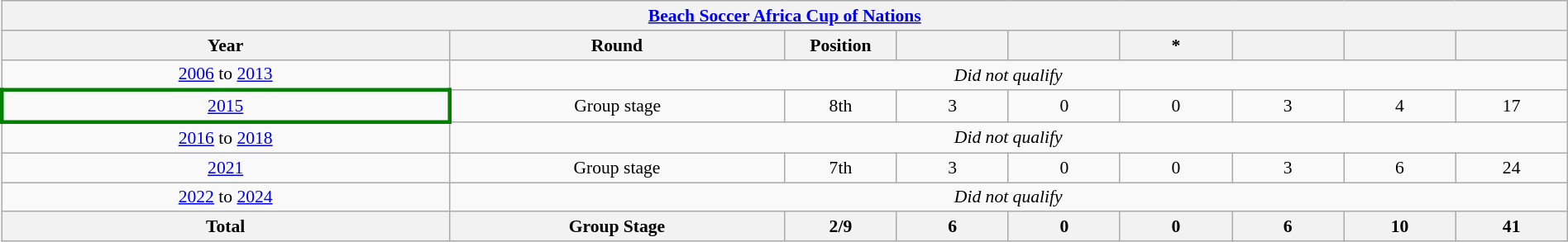<table class="wikitable" class="wikitable" style="font-size:90%; text-align:center; width:100%">
<tr>
<th colspan=9><a href='#'>Beach Soccer Africa Cup of Nations</a></th>
</tr>
<tr>
<th width="20%">Year</th>
<th width="15%">Round</th>
<th width="5%">Position</th>
<th width="5%"></th>
<th width="5%"></th>
<th width="5%">*</th>
<th width="5%"></th>
<th width="5%"></th>
<th width="5%"></th>
</tr>
<tr>
<td> <a href='#'>2006</a> to  <a href='#'>2013</a></td>
<td colspan="8"><em>Did not qualify</em></td>
</tr>
<tr>
<td style="border: 3px solid green"> <a href='#'>2015</a></td>
<td>Group stage</td>
<td>8th</td>
<td>3</td>
<td>0</td>
<td>0</td>
<td>3</td>
<td>4</td>
<td>17</td>
</tr>
<tr>
<td> <a href='#'>2016</a> to  <a href='#'>2018</a></td>
<td colspan="8"><em>Did not qualify</em></td>
</tr>
<tr>
<td> <a href='#'>2021</a></td>
<td>Group stage</td>
<td>7th</td>
<td>3</td>
<td>0</td>
<td>0</td>
<td>3</td>
<td>6</td>
<td>24</td>
</tr>
<tr>
<td> <a href='#'>2022</a> to  <a href='#'>2024</a></td>
<td colspan="8"><em>Did not qualify</em></td>
</tr>
<tr>
<th><strong>Total</strong></th>
<th><strong>Group Stage</strong></th>
<th>2/9</th>
<th>6</th>
<th>0</th>
<th>0</th>
<th>6</th>
<th>10</th>
<th>41</th>
</tr>
</table>
